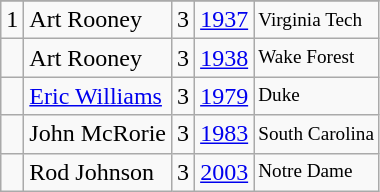<table class="wikitable">
<tr>
</tr>
<tr>
<td>1</td>
<td>Art Rooney</td>
<td>3</td>
<td><a href='#'>1937</a></td>
<td style="font-size:80%;">Virginia Tech</td>
</tr>
<tr>
<td></td>
<td>Art Rooney</td>
<td>3</td>
<td><a href='#'>1938</a></td>
<td style="font-size:80%;">Wake Forest</td>
</tr>
<tr>
<td></td>
<td><a href='#'>Eric Williams</a></td>
<td>3</td>
<td><a href='#'>1979</a></td>
<td style="font-size:80%;">Duke</td>
</tr>
<tr>
<td></td>
<td>John McRorie</td>
<td>3</td>
<td><a href='#'>1983</a></td>
<td style="font-size:80%;">South Carolina</td>
</tr>
<tr>
<td></td>
<td>Rod Johnson</td>
<td>3</td>
<td><a href='#'>2003</a></td>
<td style="font-size:80%;">Notre Dame</td>
</tr>
</table>
